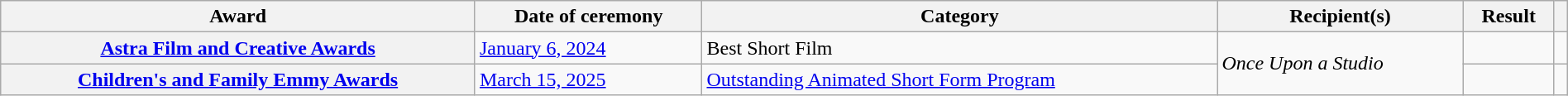<table class="wikitable plainrowheaders" style="width: 100%;">
<tr>
<th scope="col">Award</th>
<th scope="col">Date of ceremony</th>
<th scope="col">Category</th>
<th scope="col">Recipient(s)</th>
<th scope="col">Result</th>
<th scope="col" class="unsortable"></th>
</tr>
<tr>
<th scope="row"><a href='#'>Astra Film and Creative Awards</a></th>
<td><a href='#'>January 6, 2024</a></td>
<td>Best Short Film</td>
<td rowspan="2"><em>Once Upon a Studio</em></td>
<td></td>
<td style="text-align:center;"></td>
</tr>
<tr>
<th scope="row"><a href='#'>Children's and Family Emmy Awards</a></th>
<td><a href='#'>March 15, 2025</a></td>
<td><a href='#'>Outstanding Animated Short Form Program</a></td>
<td></td>
<td style="text-align:center;"></td>
</tr>
</table>
